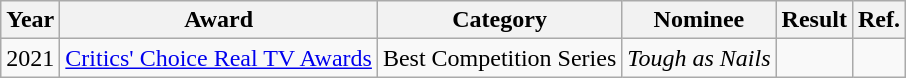<table class="wikitable sortable">
<tr>
<th>Year</th>
<th>Award</th>
<th>Category</th>
<th>Nominee</th>
<th>Result</th>
<th>Ref.</th>
</tr>
<tr>
<td align=center>2021</td>
<td><a href='#'>Critics' Choice Real TV Awards</a></td>
<td>Best Competition Series</td>
<td><em>Tough as Nails</em></td>
<td></td>
<td style="text-align:center;"></td>
</tr>
</table>
